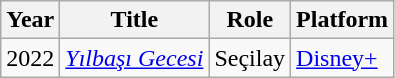<table class="wikitable sortable plainrowheaders">
<tr>
<th scope="col">Year</th>
<th scope="col">Title</th>
<th scope="col">Role</th>
<th scope="col" class="unsortable">Platform</th>
</tr>
<tr>
<td>2022</td>
<td><em><a href='#'>Yılbaşı Gecesi</a></em></td>
<td>Seçilay</td>
<td><a href='#'>Disney+</a></td>
</tr>
</table>
